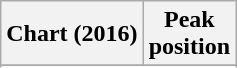<table class="wikitable sortable plainrowheaders" style="text-align:center">
<tr>
<th scope="col">Chart (2016)</th>
<th scope="col">Peak<br> position</th>
</tr>
<tr>
</tr>
<tr>
</tr>
<tr>
</tr>
<tr>
</tr>
<tr>
</tr>
<tr>
</tr>
<tr>
</tr>
<tr>
</tr>
<tr>
</tr>
<tr>
</tr>
<tr>
</tr>
<tr>
</tr>
<tr>
</tr>
<tr>
</tr>
<tr>
</tr>
<tr>
</tr>
<tr>
</tr>
<tr>
</tr>
<tr>
</tr>
<tr>
</tr>
<tr>
</tr>
</table>
